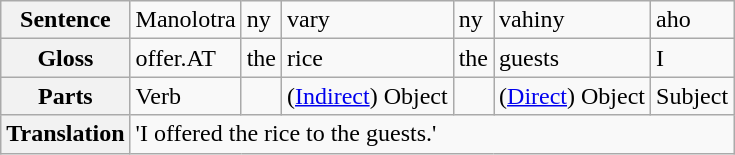<table class="wikitable">
<tr>
<th>Sentence</th>
<td>Manolotra</td>
<td>ny</td>
<td>vary</td>
<td>ny</td>
<td>vahiny</td>
<td>aho</td>
</tr>
<tr>
<th>Gloss</th>
<td>offer.AT</td>
<td>the</td>
<td>rice</td>
<td>the</td>
<td>guests</td>
<td>I</td>
</tr>
<tr>
<th>Parts</th>
<td>Verb</td>
<td></td>
<td>(<a href='#'>Indirect</a>) Object</td>
<td></td>
<td>(<a href='#'>Direct</a>) Object</td>
<td>Subject</td>
</tr>
<tr>
<th>Translation</th>
<td colspan="6">'I offered the rice to the guests.'</td>
</tr>
</table>
